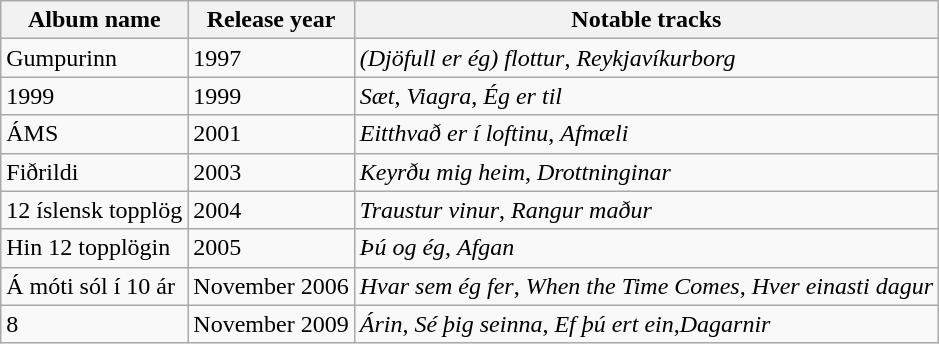<table class="wikitable">
<tr>
<th>Album name</th>
<th>Release year</th>
<th>Notable tracks</th>
</tr>
<tr>
<td>Gumpurinn</td>
<td>1997</td>
<td><em>(Djöfull er ég) flottur</em>, <em>Reykjavíkurborg</em></td>
</tr>
<tr>
<td>1999</td>
<td>1999</td>
<td><em>Sæt</em>, <em>Viagra</em>, <em>Ég er til</em></td>
</tr>
<tr>
<td>ÁMS</td>
<td>2001</td>
<td><em>Eitthvað er í loftinu</em>, <em>Afmæli</em></td>
</tr>
<tr>
<td>Fiðrildi</td>
<td>2003</td>
<td><em>Keyrðu mig heim</em>, <em>Drottninginar</em></td>
</tr>
<tr>
<td>12 íslensk topplög</td>
<td>2004</td>
<td><em>Traustur vinur</em>, <em>Rangur maður</em></td>
</tr>
<tr>
<td>Hin 12 topplögin</td>
<td>2005</td>
<td><em>Þú og ég</em>, <em>Afgan</em></td>
</tr>
<tr>
<td>Á móti sól í 10 ár</td>
<td>November 2006</td>
<td><em>Hvar sem ég fer</em>, <em>When the Time Comes</em>, <em>Hver einasti dagur</em></td>
</tr>
<tr>
<td>8</td>
<td>November 2009</td>
<td><em>Árin</em>, <em>Sé þig seinna</em>, <em>Ef þú ert ein</em>,<em>Dagarnir</em></td>
</tr>
</table>
